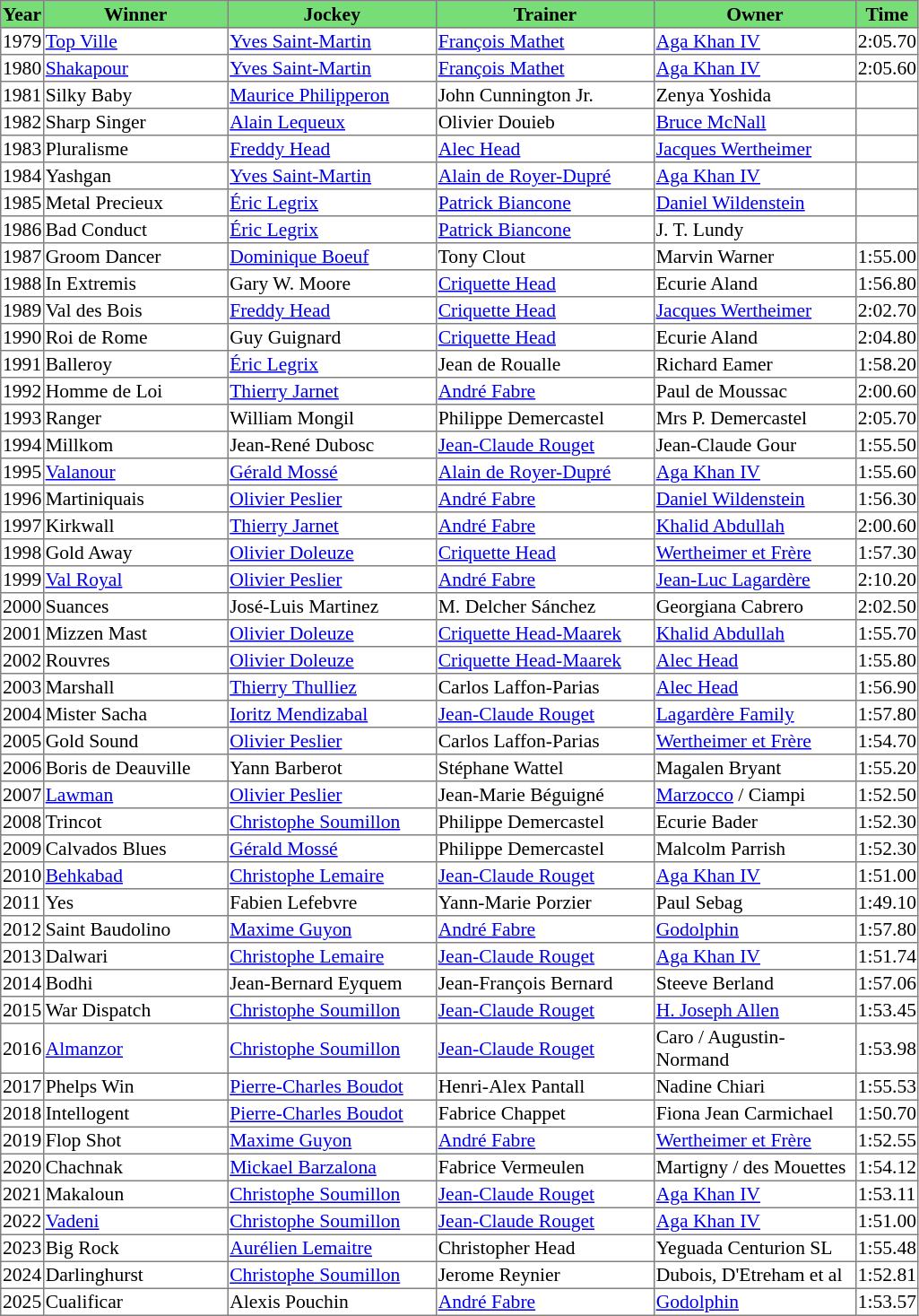<table class = "sortable" | border="1" style="border-collapse: collapse; font-size:90%">
<tr bgcolor="#77dd77" align="center">
<th>Year</th>
<th>Winner</th>
<th>Jockey</th>
<th>Trainer</th>
<th>Owner</th>
<th>Time</th>
</tr>
<tr>
<td>1979</td>
<td width=134px><a href='#'>Top Ville</a></td>
<td width=152px><a href='#'>Yves Saint-Martin</a></td>
<td width=159px><a href='#'>François Mathet</a></td>
<td width=147px><a href='#'>Aga Khan IV</a></td>
<td>2:05.70</td>
</tr>
<tr>
<td>1980</td>
<td><a href='#'>Shakapour</a></td>
<td><a href='#'>Yves Saint-Martin</a></td>
<td><a href='#'>François Mathet</a></td>
<td><a href='#'>Aga Khan IV</a></td>
<td>2:05.60</td>
</tr>
<tr>
<td>1981</td>
<td>Silky Baby</td>
<td><a href='#'>Maurice Philipperon</a></td>
<td>John Cunnington Jr.</td>
<td>Zenya Yoshida</td>
<td></td>
</tr>
<tr>
<td>1982</td>
<td>Sharp Singer</td>
<td><a href='#'>Alain Lequeux</a></td>
<td>Olivier Douieb</td>
<td><a href='#'>Bruce McNall</a></td>
<td></td>
</tr>
<tr>
<td>1983</td>
<td>Pluralisme</td>
<td><a href='#'>Freddy Head</a></td>
<td><a href='#'>Alec Head</a></td>
<td><a href='#'>Jacques Wertheimer</a></td>
<td></td>
</tr>
<tr>
<td>1984</td>
<td>Yashgan</td>
<td><a href='#'>Yves Saint-Martin</a></td>
<td><a href='#'>Alain de Royer-Dupré</a></td>
<td><a href='#'>Aga Khan IV</a></td>
<td></td>
</tr>
<tr>
<td>1985</td>
<td>Metal Precieux</td>
<td><a href='#'>Éric Legrix</a></td>
<td><a href='#'>Patrick Biancone</a></td>
<td><a href='#'>Daniel Wildenstein</a></td>
<td></td>
</tr>
<tr>
<td>1986</td>
<td>Bad Conduct</td>
<td><a href='#'>Éric Legrix</a></td>
<td><a href='#'>Patrick Biancone</a></td>
<td>J. T. Lundy</td>
<td></td>
</tr>
<tr>
<td>1987</td>
<td>Groom Dancer</td>
<td><a href='#'>Dominique Boeuf</a></td>
<td>Tony Clout</td>
<td>Marvin Warner</td>
<td>1:55.00</td>
</tr>
<tr>
<td>1988</td>
<td>In Extremis</td>
<td>Gary W. Moore</td>
<td><a href='#'>Criquette Head</a></td>
<td>Ecurie Aland</td>
<td>1:56.80</td>
</tr>
<tr>
<td>1989</td>
<td>Val des Bois</td>
<td><a href='#'>Freddy Head</a></td>
<td><a href='#'>Criquette Head</a></td>
<td><a href='#'>Jacques Wertheimer</a></td>
<td>2:02.70</td>
</tr>
<tr>
<td>1990</td>
<td>Roi de Rome</td>
<td>Guy Guignard</td>
<td><a href='#'>Criquette Head</a></td>
<td>Ecurie Aland</td>
<td>2:04.80</td>
</tr>
<tr>
<td>1991</td>
<td>Balleroy</td>
<td><a href='#'>Éric Legrix</a></td>
<td>Jean de Roualle</td>
<td>Richard Eamer</td>
<td>1:58.20</td>
</tr>
<tr>
<td>1992</td>
<td>Homme de Loi</td>
<td><a href='#'>Thierry Jarnet</a></td>
<td><a href='#'>André Fabre</a></td>
<td>Paul de Moussac</td>
<td>2:00.60</td>
</tr>
<tr>
<td>1993</td>
<td>Ranger</td>
<td>William Mongil</td>
<td>Philippe Demercastel</td>
<td>Mrs P. Demercastel</td>
<td>2:05.70</td>
</tr>
<tr>
<td>1994</td>
<td>Millkom</td>
<td>Jean-René Dubosc</td>
<td><a href='#'>Jean-Claude Rouget</a></td>
<td>Jean-Claude Gour</td>
<td>1:55.50</td>
</tr>
<tr>
<td>1995</td>
<td><a href='#'>Valanour</a></td>
<td><a href='#'>Gérald Mossé</a></td>
<td><a href='#'>Alain de Royer-Dupré</a></td>
<td><a href='#'>Aga Khan IV</a></td>
<td>1:55.60</td>
</tr>
<tr>
<td>1996</td>
<td>Martiniquais</td>
<td><a href='#'>Olivier Peslier</a></td>
<td><a href='#'>André Fabre</a></td>
<td><a href='#'>Daniel Wildenstein</a></td>
<td>1:56.30</td>
</tr>
<tr>
<td>1997</td>
<td>Kirkwall</td>
<td><a href='#'>Thierry Jarnet</a></td>
<td><a href='#'>André Fabre</a></td>
<td><a href='#'>Khalid Abdullah</a></td>
<td>2:00.60</td>
</tr>
<tr>
<td>1998</td>
<td>Gold Away</td>
<td><a href='#'>Olivier Doleuze</a></td>
<td><a href='#'>Criquette Head</a></td>
<td><a href='#'>Wertheimer et Frère</a></td>
<td>1:57.30</td>
</tr>
<tr>
<td>1999</td>
<td><a href='#'>Val Royal</a></td>
<td><a href='#'>Olivier Peslier</a></td>
<td><a href='#'>André Fabre</a></td>
<td><a href='#'>Jean-Luc Lagardère</a></td>
<td>2:10.20</td>
</tr>
<tr>
<td>2000</td>
<td>Suances</td>
<td>José-Luis Martinez</td>
<td>M. Delcher Sánchez </td>
<td>Georgiana Cabrero</td>
<td>2:02.50</td>
</tr>
<tr>
<td>2001</td>
<td>Mizzen Mast</td>
<td><a href='#'>Olivier Doleuze</a></td>
<td><a href='#'>Criquette Head-Maarek</a></td>
<td><a href='#'>Khalid Abdullah</a></td>
<td>1:55.70</td>
</tr>
<tr>
<td>2002</td>
<td>Rouvres</td>
<td><a href='#'>Olivier Doleuze</a></td>
<td><a href='#'>Criquette Head-Maarek</a></td>
<td><a href='#'>Alec Head</a></td>
<td>1:55.80</td>
</tr>
<tr>
<td>2003</td>
<td>Marshall</td>
<td><a href='#'>Thierry Thulliez</a></td>
<td>Carlos Laffon-Parias</td>
<td><a href='#'>Alec Head</a></td>
<td>1:56.90</td>
</tr>
<tr>
<td>2004</td>
<td>Mister Sacha</td>
<td><a href='#'>Ioritz Mendizabal</a></td>
<td><a href='#'>Jean-Claude Rouget</a></td>
<td><a href='#'>Lagardère Family</a></td>
<td>1:57.80</td>
</tr>
<tr>
<td>2005</td>
<td>Gold Sound</td>
<td><a href='#'>Olivier Peslier</a></td>
<td>Carlos Laffon-Parias</td>
<td><a href='#'>Wertheimer et Frère</a></td>
<td>1:54.70</td>
</tr>
<tr>
<td>2006</td>
<td>Boris de Deauville</td>
<td>Yann Barberot</td>
<td>Stéphane Wattel</td>
<td>Magalen Bryant</td>
<td>1:55.20</td>
</tr>
<tr>
<td>2007</td>
<td><a href='#'>Lawman</a></td>
<td><a href='#'>Olivier Peslier</a></td>
<td>Jean-Marie Béguigné</td>
<td><a href='#'>Marzocco</a> / Ciampi </td>
<td>1:52.50</td>
</tr>
<tr>
<td>2008</td>
<td>Trincot</td>
<td><a href='#'>Christophe Soumillon</a></td>
<td>Philippe Demercastel</td>
<td>Ecurie Bader</td>
<td>1:52.30</td>
</tr>
<tr>
<td>2009</td>
<td>Calvados Blues</td>
<td><a href='#'>Gérald Mossé</a></td>
<td>Philippe Demercastel</td>
<td>Malcolm Parrish</td>
<td>1:52.30</td>
</tr>
<tr>
<td>2010</td>
<td><a href='#'>Behkabad</a></td>
<td><a href='#'>Christophe Lemaire</a></td>
<td><a href='#'>Jean-Claude Rouget</a></td>
<td><a href='#'>Aga Khan IV</a></td>
<td>1:51.00</td>
</tr>
<tr>
<td>2011</td>
<td> Yes</td>
<td>Fabien Lefebvre</td>
<td>Yann-Marie Porzier</td>
<td>Paul Sebag</td>
<td>1:49.10</td>
</tr>
<tr>
<td>2012</td>
<td>Saint Baudolino</td>
<td><a href='#'>Maxime Guyon</a></td>
<td><a href='#'>André Fabre</a></td>
<td><a href='#'>Godolphin</a></td>
<td>1:57.80</td>
</tr>
<tr>
<td>2013</td>
<td>Dalwari</td>
<td><a href='#'>Christophe Lemaire</a></td>
<td><a href='#'>Jean-Claude Rouget</a></td>
<td><a href='#'>Aga Khan IV</a></td>
<td>1:51.74</td>
</tr>
<tr>
<td>2014</td>
<td>Bodhi</td>
<td>Jean-Bernard Eyquem</td>
<td>Jean-François Bernard</td>
<td>Steeve Berland</td>
<td>1:57.06</td>
</tr>
<tr>
<td>2015</td>
<td>War Dispatch</td>
<td><a href='#'>Christophe Soumillon</a></td>
<td><a href='#'>Jean-Claude Rouget</a></td>
<td><a href='#'>H. Joseph Allen</a></td>
<td>1:53.45</td>
</tr>
<tr>
<td>2016</td>
<td><a href='#'>Almanzor</a></td>
<td><a href='#'>Christophe Soumillon</a></td>
<td><a href='#'>Jean-Claude Rouget</a></td>
<td>Caro / Augustin-Normand  </td>
<td>1:53.98</td>
</tr>
<tr>
<td>2017</td>
<td>Phelps Win</td>
<td><a href='#'>Pierre-Charles Boudot</a></td>
<td>Henri-Alex Pantall</td>
<td>Nadine Chiari</td>
<td>1:55.53</td>
</tr>
<tr>
<td>2018</td>
<td>Intellogent</td>
<td><a href='#'>Pierre-Charles Boudot</a></td>
<td>Fabrice Chappet</td>
<td>Fiona Jean Carmichael</td>
<td>1:50.70</td>
</tr>
<tr>
<td>2019</td>
<td>Flop Shot</td>
<td><a href='#'>Maxime Guyon</a></td>
<td><a href='#'>André Fabre</a></td>
<td><a href='#'>Wertheimer et Frère</a></td>
<td>1:52.55</td>
</tr>
<tr>
<td>2020</td>
<td>Chachnak</td>
<td><a href='#'>Mickael Barzalona</a></td>
<td>Fabrice Vermeulen</td>
<td>Martigny / des Mouettes </td>
<td>1:54.12</td>
</tr>
<tr>
<td>2021</td>
<td>Makaloun</td>
<td><a href='#'>Christophe Soumillon</a></td>
<td><a href='#'>Jean-Claude Rouget</a></td>
<td><a href='#'>Aga Khan IV</a></td>
<td>1:53.11</td>
</tr>
<tr>
<td>2022</td>
<td><a href='#'>Vadeni</a></td>
<td><a href='#'>Christophe Soumillon</a></td>
<td><a href='#'>Jean-Claude Rouget</a></td>
<td><a href='#'>Aga Khan IV</a></td>
<td>1:51.00</td>
</tr>
<tr>
<td>2023</td>
<td>Big Rock</td>
<td><a href='#'>Aurélien Lemaitre</a></td>
<td>Christopher Head</td>
<td>Yeguada Centurion SL</td>
<td>1:55.48</td>
</tr>
<tr>
<td>2024</td>
<td>Darlinghurst</td>
<td><a href='#'>Christophe Soumillon</a></td>
<td>Jerome Reynier</td>
<td>Dubois, D'Etreham et al </td>
<td>1:52.81</td>
</tr>
<tr>
<td>2025</td>
<td>Cualificar</td>
<td>Alexis Pouchin</td>
<td><a href='#'>André Fabre</a></td>
<td><a href='#'>Godolphin</a></td>
<td>1:53.57</td>
</tr>
</table>
